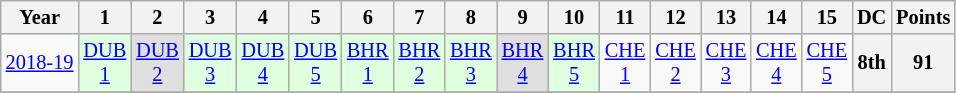<table class="wikitable" style="text-align:center; font-size:85%">
<tr>
<th>Year</th>
<th>1</th>
<th>2</th>
<th>3</th>
<th>4</th>
<th>5</th>
<th>6</th>
<th>7</th>
<th>8</th>
<th>9</th>
<th>10</th>
<th>11</th>
<th>12</th>
<th>13</th>
<th>14</th>
<th>15</th>
<th>DC</th>
<th>Points</th>
</tr>
<tr>
<td nowrap><a href='#'>2018-19</a></td>
<td style="background:#DFFFDF;"><a href='#'>DUB<br>1</a><br></td>
<td style="background:#DFDFDF;"><a href='#'>DUB<br>2</a><br></td>
<td style="background:#DFFFDF;"><a href='#'>DUB<br>3</a><br></td>
<td style="background:#DFFFDF;"><a href='#'>DUB<br>4</a><br></td>
<td style="background:#DFFFDF;"><a href='#'>DUB<br>5</a><br></td>
<td style="background:#DFFFDF;"><a href='#'>BHR<br>1</a><br></td>
<td style="background:#DFFFDF;"><a href='#'>BHR<br>2</a><br></td>
<td style="background:#DFFFDF;"><a href='#'>BHR<br>3</a><br></td>
<td style="background:#DFDFDF;"><a href='#'>BHR<br>4</a><br></td>
<td style="background:#DFFFDF;"><a href='#'>BHR<br>5</a><br></td>
<td><a href='#'>CHE<br>1</a></td>
<td><a href='#'>CHE<br>2</a></td>
<td><a href='#'>CHE<br>3</a></td>
<td><a href='#'>CHE<br>4</a></td>
<td><a href='#'>CHE<br>5</a></td>
<th>8th</th>
<th>91</th>
</tr>
<tr>
</tr>
</table>
